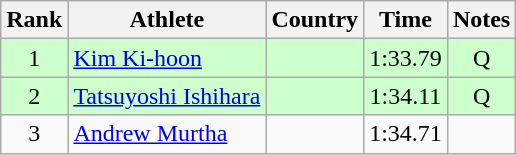<table class="wikitable" style="text-align:center">
<tr>
<th>Rank</th>
<th>Athlete</th>
<th>Country</th>
<th>Time</th>
<th>Notes</th>
</tr>
<tr bgcolor=ccffcc>
<td>1</td>
<td align=left><a href='#'>Kim Ki-hoon</a></td>
<td align=left></td>
<td>1:33.79</td>
<td>Q</td>
</tr>
<tr bgcolor=ccffcc>
<td>2</td>
<td align=left><a href='#'>Tatsuyoshi Ishihara</a></td>
<td align=left></td>
<td>1:34.11</td>
<td>Q</td>
</tr>
<tr>
<td>3</td>
<td align=left><a href='#'>Andrew Murtha</a></td>
<td align=left></td>
<td>1:34.71</td>
<td></td>
</tr>
</table>
